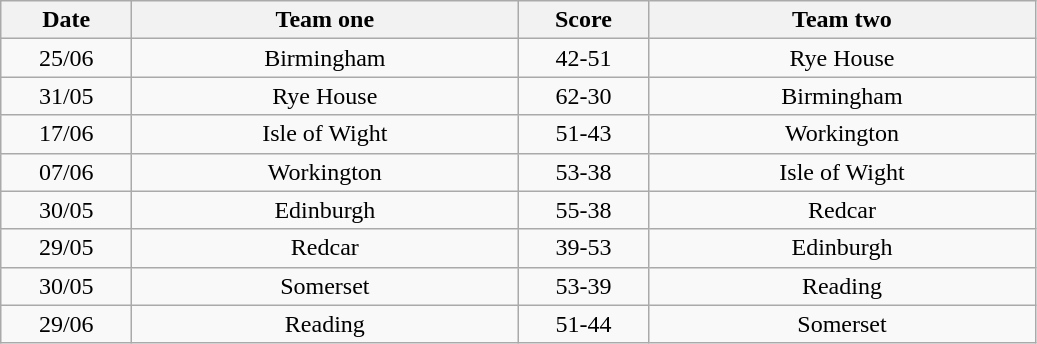<table class="wikitable" style="text-align: center">
<tr>
<th width=80>Date</th>
<th width=250>Team one</th>
<th width=80>Score</th>
<th width=250>Team two</th>
</tr>
<tr>
<td>25/06</td>
<td>Birmingham</td>
<td>42-51</td>
<td>Rye House</td>
</tr>
<tr>
<td>31/05</td>
<td>Rye House</td>
<td>62-30</td>
<td>Birmingham</td>
</tr>
<tr>
<td>17/06</td>
<td>Isle of Wight</td>
<td>51-43</td>
<td>Workington</td>
</tr>
<tr>
<td>07/06</td>
<td>Workington</td>
<td>53-38</td>
<td>Isle of Wight</td>
</tr>
<tr>
<td>30/05</td>
<td>Edinburgh</td>
<td>55-38</td>
<td>Redcar</td>
</tr>
<tr>
<td>29/05</td>
<td>Redcar</td>
<td>39-53</td>
<td>Edinburgh</td>
</tr>
<tr>
<td>30/05</td>
<td>Somerset</td>
<td>53-39</td>
<td>Reading</td>
</tr>
<tr>
<td>29/06</td>
<td>Reading</td>
<td>51-44</td>
<td>Somerset</td>
</tr>
</table>
